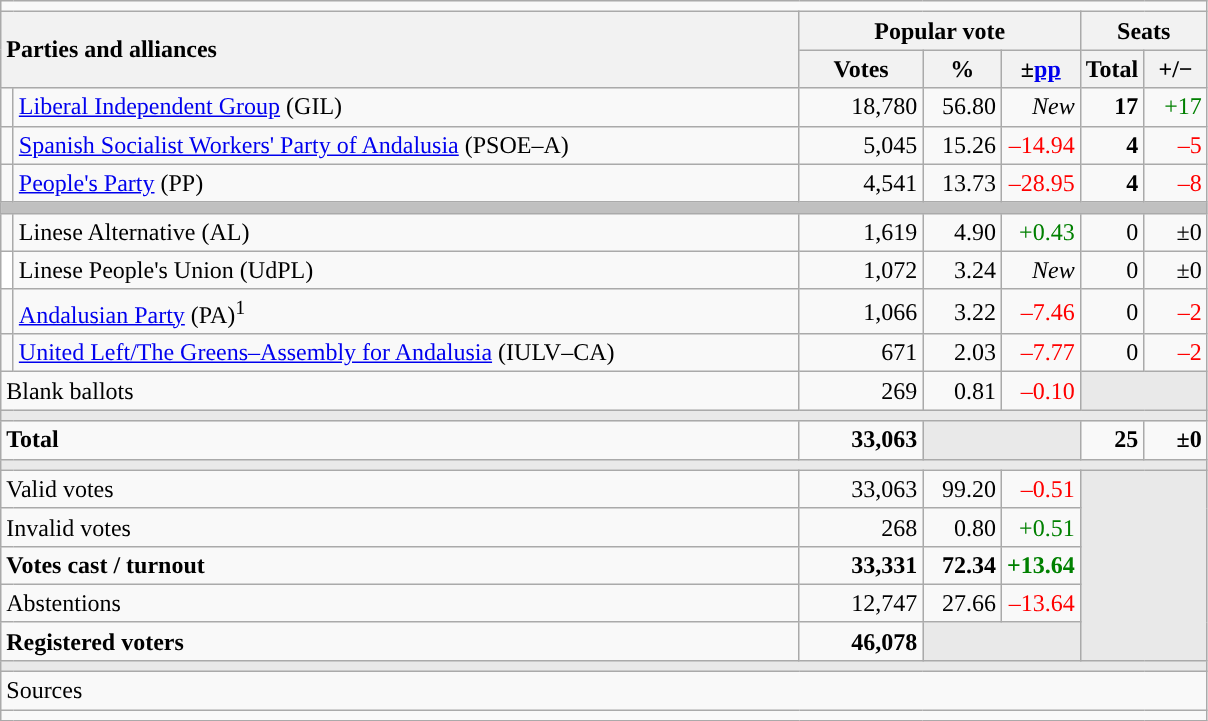<table class="wikitable" style="text-align:right;">
<tr>
<td colspan="7"></td>
</tr>
<tr>
<th style="text-align:left;" rowspan="2" colspan="2" width="525">Parties and alliances</th>
<th colspan="3">Popular vote</th>
<th colspan="2">Seats</th>
</tr>
<tr>
<th width="75">Votes</th>
<th width="45">%</th>
<th width="45">±<a href='#'>pp</a></th>
<th width="35">Total</th>
<th width="35">+/−</th>
</tr>
<tr>
<td width="1" style="color:inherit;background:"></td>
<td align="left"><a href='#'>Liberal Independent Group</a> (GIL)</td>
<td>18,780</td>
<td>56.80</td>
<td><em>New</em></td>
<td><strong>17</strong></td>
<td style="color:green;">+17</td>
</tr>
<tr>
<td style="color:inherit;background:"></td>
<td align="left"><a href='#'>Spanish Socialist Workers' Party of Andalusia</a> (PSOE–A)</td>
<td>5,045</td>
<td>15.26</td>
<td style="color:red;">–14.94</td>
<td><strong>4</strong></td>
<td style="color:red;">–5</td>
</tr>
<tr>
<td style="color:inherit;background:"></td>
<td align="left"><a href='#'>People's Party</a> (PP)</td>
<td>4,541</td>
<td>13.73</td>
<td style="color:red;">–28.95</td>
<td><strong>4</strong></td>
<td style="color:red;">–8</td>
</tr>
<tr>
<td colspan="7" bgcolor="#C0C0C0"></td>
</tr>
<tr>
<td style="color:inherit;background:"></td>
<td align="left">Linese Alternative (AL)</td>
<td>1,619</td>
<td>4.90</td>
<td style="color:green;">+0.43</td>
<td>0</td>
<td>±0</td>
</tr>
<tr>
<td bgcolor="white"></td>
<td align="left">Linese People's Union (UdPL)</td>
<td>1,072</td>
<td>3.24</td>
<td><em>New</em></td>
<td>0</td>
<td>±0</td>
</tr>
<tr>
<td style="color:inherit;background:"></td>
<td align="left"><a href='#'>Andalusian Party</a> (PA)<sup>1</sup></td>
<td>1,066</td>
<td>3.22</td>
<td style="color:red;">–7.46</td>
<td>0</td>
<td style="color:red;">–2</td>
</tr>
<tr>
<td style="color:inherit;background:"></td>
<td align="left"><a href='#'>United Left/The Greens–Assembly for Andalusia</a> (IULV–CA)</td>
<td>671</td>
<td>2.03</td>
<td style="color:red;">–7.77</td>
<td>0</td>
<td style="color:red;">–2</td>
</tr>
<tr>
<td align="left" colspan="2">Blank ballots</td>
<td>269</td>
<td>0.81</td>
<td style="color:red;">–0.10</td>
<td bgcolor="#E9E9E9" colspan="2"></td>
</tr>
<tr>
<td colspan="7" bgcolor="#E9E9E9"></td>
</tr>
<tr style="font-weight:bold;">
<td align="left" colspan="2">Total</td>
<td>33,063</td>
<td bgcolor="#E9E9E9" colspan="2"></td>
<td>25</td>
<td>±0</td>
</tr>
<tr>
<td colspan="7" bgcolor="#E9E9E9"></td>
</tr>
<tr>
<td align="left" colspan="2">Valid votes</td>
<td>33,063</td>
<td>99.20</td>
<td style="color:red;">–0.51</td>
<td bgcolor="#E9E9E9" colspan="2" rowspan="5"></td>
</tr>
<tr>
<td align="left" colspan="2">Invalid votes</td>
<td>268</td>
<td>0.80</td>
<td style="color:green;">+0.51</td>
</tr>
<tr style="font-weight:bold;">
<td align="left" colspan="2">Votes cast / turnout</td>
<td>33,331</td>
<td>72.34</td>
<td style="color:green;">+13.64</td>
</tr>
<tr>
<td align="left" colspan="2">Abstentions</td>
<td>12,747</td>
<td>27.66</td>
<td style="color:red;">–13.64</td>
</tr>
<tr style="font-weight:bold;">
<td align="left" colspan="2">Registered voters</td>
<td>46,078</td>
<td bgcolor="#E9E9E9" colspan="2"></td>
</tr>
<tr>
<td colspan="7" bgcolor="#E9E9E9"></td>
</tr>
<tr>
<td align="left" colspan="7">Sources</td>
</tr>
<tr>
<td colspan="7" style="text-align:left; max-width:790px;"></td>
</tr>
</table>
